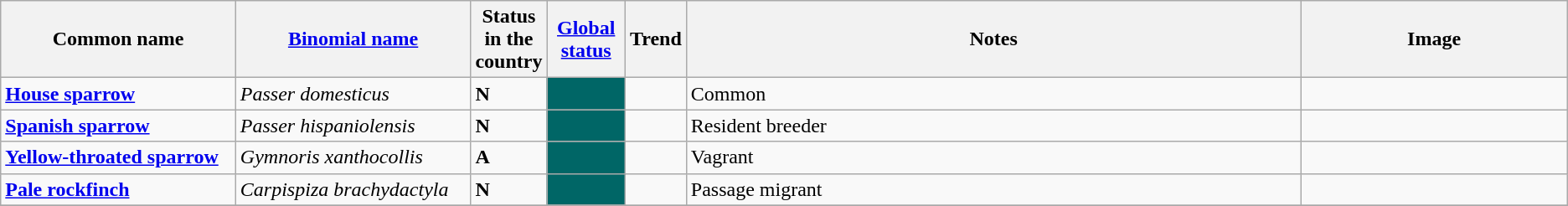<table class="wikitable sortable">
<tr>
<th width="15%">Common name</th>
<th width="15%"><a href='#'>Binomial name</a></th>
<th data-sort-type="number" width="1%">Status in the country</th>
<th width="5%"><a href='#'>Global status</a></th>
<th width="1%">Trend</th>
<th class="unsortable">Notes</th>
<th class="unsortable">Image</th>
</tr>
<tr>
<td><strong><a href='#'>House sparrow</a></strong></td>
<td><em>Passer domesticus</em></td>
<td><strong>N</strong></td>
<td align=center style="background: #006666"></td>
<td align=center></td>
<td>Common</td>
<td><br></td>
</tr>
<tr>
<td><strong><a href='#'>Spanish sparrow</a></strong></td>
<td><em>Passer hispaniolensis</em></td>
<td><strong>N</strong></td>
<td align=center style="background: #006666"></td>
<td align=center></td>
<td>Resident breeder</td>
<td><br></td>
</tr>
<tr>
<td><strong><a href='#'>Yellow-throated sparrow</a></strong></td>
<td><em>Gymnoris xanthocollis</em></td>
<td><strong>A</strong></td>
<td align=center style="background: #006666"></td>
<td align=center></td>
<td>Vagrant</td>
<td></td>
</tr>
<tr>
<td><strong><a href='#'>Pale rockfinch</a></strong></td>
<td><em>Carpispiza brachydactyla</em></td>
<td><strong>N</strong></td>
<td align=center style="background: #006666"></td>
<td align=center></td>
<td>Passage migrant</td>
<td></td>
</tr>
<tr>
</tr>
</table>
